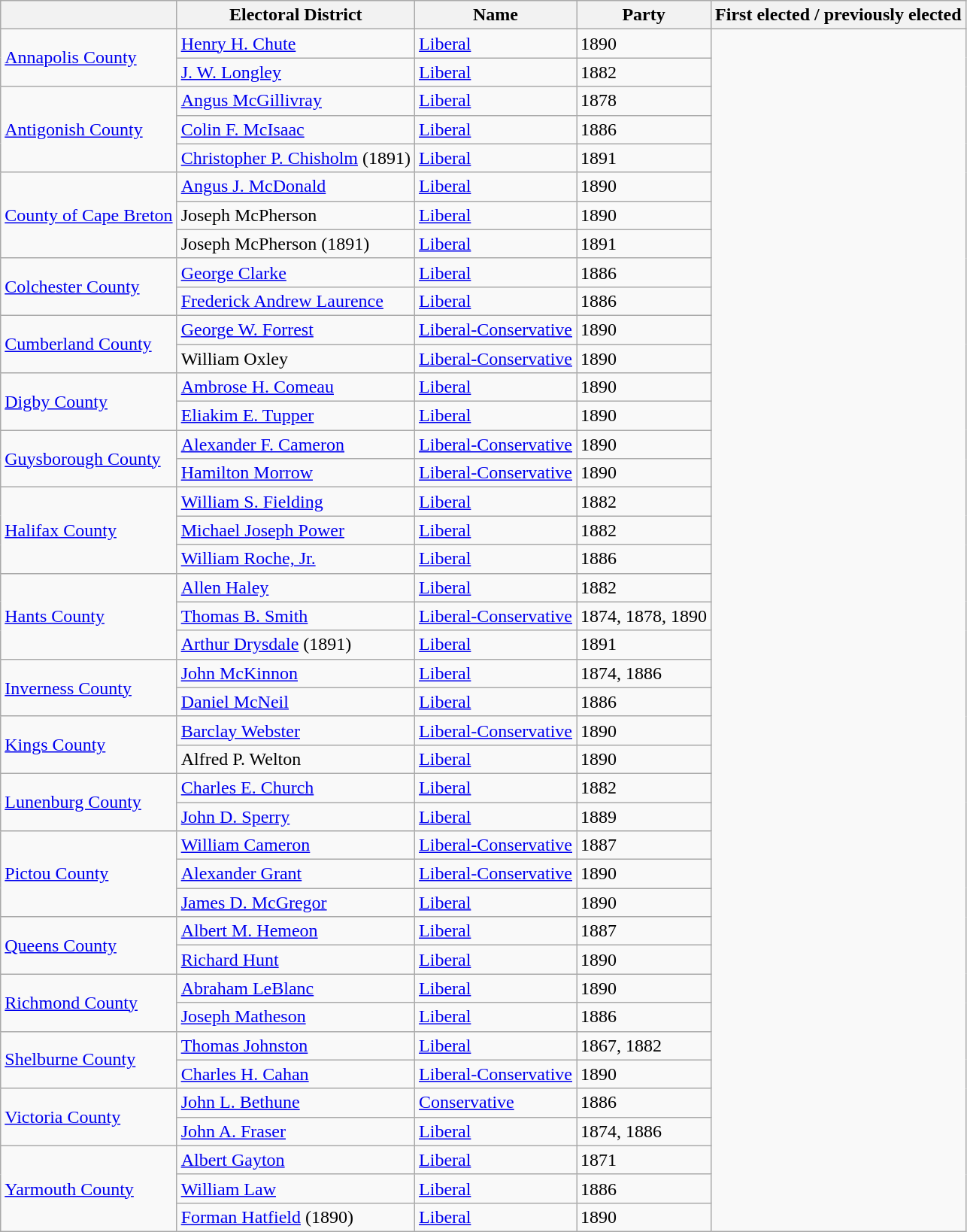<table class="wikitable sortable">
<tr>
<th></th>
<th>Electoral District</th>
<th>Name</th>
<th>Party</th>
<th>First elected / previously elected</th>
</tr>
<tr>
<td rowspan=2><a href='#'>Annapolis County</a></td>
<td><a href='#'>Henry H. Chute</a></td>
<td><a href='#'>Liberal</a></td>
<td>1890</td>
</tr>
<tr>
<td><a href='#'>J. W. Longley</a></td>
<td><a href='#'>Liberal</a></td>
<td>1882</td>
</tr>
<tr>
<td rowspan=3><a href='#'>Antigonish County</a></td>
<td><a href='#'>Angus McGillivray</a></td>
<td><a href='#'>Liberal</a></td>
<td>1878</td>
</tr>
<tr>
<td><a href='#'>Colin F. McIsaac</a></td>
<td><a href='#'>Liberal</a></td>
<td>1886</td>
</tr>
<tr>
<td><a href='#'>Christopher P. Chisholm</a> (1891)</td>
<td><a href='#'>Liberal</a></td>
<td>1891</td>
</tr>
<tr>
<td rowspan=3><a href='#'>County of Cape Breton</a></td>
<td><a href='#'>Angus J. McDonald</a></td>
<td><a href='#'>Liberal</a></td>
<td>1890</td>
</tr>
<tr>
<td>Joseph McPherson</td>
<td><a href='#'>Liberal</a></td>
<td>1890</td>
</tr>
<tr>
<td>Joseph McPherson (1891)</td>
<td><a href='#'>Liberal</a></td>
<td>1891</td>
</tr>
<tr>
<td rowspan=2><a href='#'>Colchester County</a></td>
<td><a href='#'>George Clarke</a></td>
<td><a href='#'>Liberal</a></td>
<td>1886</td>
</tr>
<tr>
<td><a href='#'>Frederick Andrew Laurence</a></td>
<td><a href='#'>Liberal</a></td>
<td>1886</td>
</tr>
<tr>
<td rowspan=2><a href='#'>Cumberland County</a></td>
<td><a href='#'>George W. Forrest</a></td>
<td><a href='#'>Liberal-Conservative</a></td>
<td>1890</td>
</tr>
<tr>
<td>William Oxley</td>
<td><a href='#'>Liberal-Conservative</a></td>
<td>1890</td>
</tr>
<tr>
<td rowspan=2><a href='#'>Digby County</a></td>
<td><a href='#'>Ambrose H. Comeau</a></td>
<td><a href='#'>Liberal</a></td>
<td>1890</td>
</tr>
<tr>
<td><a href='#'>Eliakim E. Tupper</a></td>
<td><a href='#'>Liberal</a></td>
<td>1890</td>
</tr>
<tr>
<td rowspan=2><a href='#'>Guysborough County</a></td>
<td><a href='#'>Alexander F. Cameron</a></td>
<td><a href='#'>Liberal-Conservative</a></td>
<td>1890</td>
</tr>
<tr>
<td><a href='#'>Hamilton Morrow</a></td>
<td><a href='#'>Liberal-Conservative</a></td>
<td>1890</td>
</tr>
<tr>
<td rowspan=3><a href='#'>Halifax County</a></td>
<td><a href='#'>William S. Fielding</a></td>
<td><a href='#'>Liberal</a></td>
<td>1882</td>
</tr>
<tr>
<td><a href='#'>Michael Joseph Power</a></td>
<td><a href='#'>Liberal</a></td>
<td>1882</td>
</tr>
<tr>
<td><a href='#'>William Roche, Jr.</a></td>
<td><a href='#'>Liberal</a></td>
<td>1886</td>
</tr>
<tr>
<td rowspan=3><a href='#'>Hants County</a></td>
<td><a href='#'>Allen Haley</a></td>
<td><a href='#'>Liberal</a></td>
<td>1882</td>
</tr>
<tr>
<td><a href='#'>Thomas B. Smith</a></td>
<td><a href='#'>Liberal-Conservative</a></td>
<td>1874, 1878, 1890</td>
</tr>
<tr>
<td><a href='#'>Arthur Drysdale</a> (1891)</td>
<td><a href='#'>Liberal</a></td>
<td>1891</td>
</tr>
<tr>
<td rowspan=2><a href='#'>Inverness County</a></td>
<td><a href='#'>John McKinnon</a></td>
<td><a href='#'>Liberal</a></td>
<td>1874, 1886</td>
</tr>
<tr>
<td><a href='#'>Daniel McNeil</a></td>
<td><a href='#'>Liberal</a></td>
<td>1886</td>
</tr>
<tr>
<td rowspan=2><a href='#'>Kings County</a></td>
<td><a href='#'>Barclay Webster</a></td>
<td><a href='#'>Liberal-Conservative</a></td>
<td>1890</td>
</tr>
<tr>
<td>Alfred P. Welton</td>
<td><a href='#'>Liberal</a></td>
<td>1890</td>
</tr>
<tr>
<td rowspan=2><a href='#'>Lunenburg County</a></td>
<td><a href='#'>Charles E. Church</a></td>
<td><a href='#'>Liberal</a></td>
<td>1882</td>
</tr>
<tr>
<td><a href='#'>John D. Sperry</a></td>
<td><a href='#'>Liberal</a></td>
<td>1889</td>
</tr>
<tr>
<td rowspan=3><a href='#'>Pictou County</a></td>
<td><a href='#'>William Cameron</a></td>
<td><a href='#'>Liberal-Conservative</a></td>
<td>1887</td>
</tr>
<tr>
<td><a href='#'>Alexander Grant</a></td>
<td><a href='#'>Liberal-Conservative</a></td>
<td>1890</td>
</tr>
<tr>
<td><a href='#'>James D. McGregor</a></td>
<td><a href='#'>Liberal</a></td>
<td>1890</td>
</tr>
<tr>
<td rowspan=2><a href='#'>Queens County</a></td>
<td><a href='#'>Albert M. Hemeon</a></td>
<td><a href='#'>Liberal</a></td>
<td>1887</td>
</tr>
<tr>
<td><a href='#'>Richard Hunt</a></td>
<td><a href='#'>Liberal</a></td>
<td>1890</td>
</tr>
<tr>
<td rowspan=2><a href='#'>Richmond County</a></td>
<td><a href='#'>Abraham LeBlanc</a></td>
<td><a href='#'>Liberal</a></td>
<td>1890</td>
</tr>
<tr>
<td><a href='#'>Joseph Matheson</a></td>
<td><a href='#'>Liberal</a></td>
<td>1886</td>
</tr>
<tr>
<td rowspan=2><a href='#'>Shelburne County</a></td>
<td><a href='#'>Thomas Johnston</a></td>
<td><a href='#'>Liberal</a></td>
<td>1867, 1882</td>
</tr>
<tr>
<td><a href='#'>Charles H. Cahan</a></td>
<td><a href='#'>Liberal-Conservative</a></td>
<td>1890</td>
</tr>
<tr>
<td rowspan=2><a href='#'>Victoria County</a></td>
<td><a href='#'>John L. Bethune</a></td>
<td><a href='#'>Conservative</a></td>
<td>1886</td>
</tr>
<tr>
<td><a href='#'>John A. Fraser</a></td>
<td><a href='#'>Liberal</a></td>
<td>1874, 1886</td>
</tr>
<tr>
<td rowspan=3><a href='#'>Yarmouth County</a></td>
<td><a href='#'>Albert Gayton</a></td>
<td><a href='#'>Liberal</a></td>
<td>1871</td>
</tr>
<tr>
<td><a href='#'>William Law</a></td>
<td><a href='#'>Liberal</a></td>
<td>1886</td>
</tr>
<tr>
<td><a href='#'>Forman Hatfield</a> (1890)</td>
<td><a href='#'>Liberal</a></td>
<td>1890</td>
</tr>
</table>
